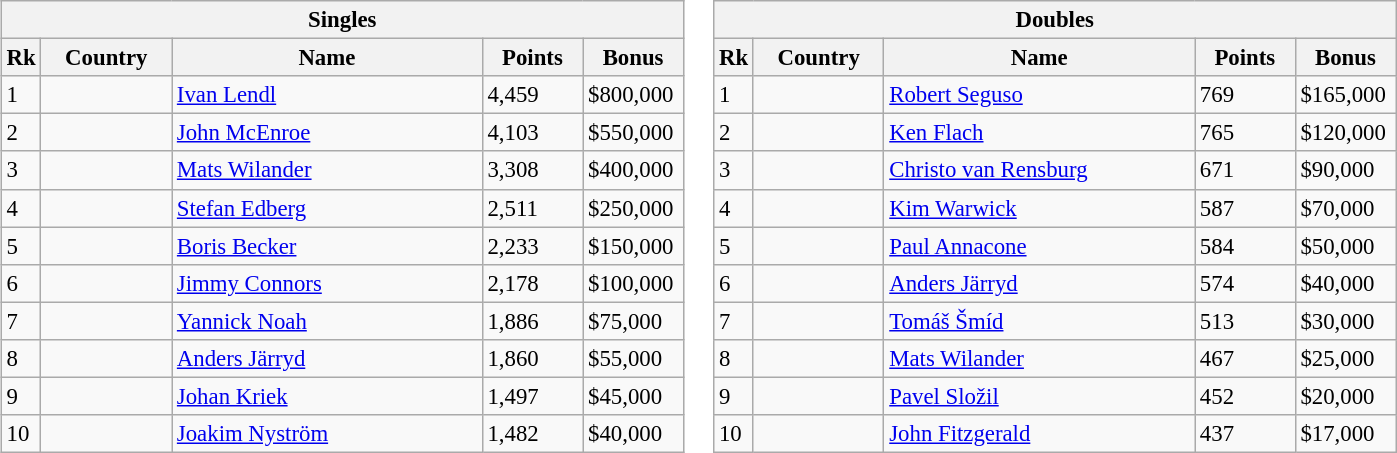<table>
<tr valign="top">
<td><br><table class="wikitable" style="font-size:95%">
<tr>
<th colspan="5">Singles</th>
</tr>
<tr>
<th>Rk</th>
<th style="width:80px;">Country</th>
<th style="width:200px;">Name</th>
<th style="width:60px;">Points</th>
<th style="width:60px;">Bonus</th>
</tr>
<tr>
<td>1</td>
<td></td>
<td><a href='#'>Ivan Lendl</a></td>
<td>4,459</td>
<td>$800,000</td>
</tr>
<tr>
<td>2</td>
<td></td>
<td><a href='#'>John McEnroe</a></td>
<td>4,103</td>
<td>$550,000</td>
</tr>
<tr>
<td>3</td>
<td></td>
<td><a href='#'>Mats Wilander</a></td>
<td>3,308</td>
<td>$400,000</td>
</tr>
<tr>
<td>4</td>
<td></td>
<td><a href='#'>Stefan Edberg</a></td>
<td>2,511</td>
<td>$250,000</td>
</tr>
<tr>
<td>5</td>
<td></td>
<td><a href='#'>Boris Becker</a></td>
<td>2,233</td>
<td>$150,000</td>
</tr>
<tr>
<td>6</td>
<td></td>
<td><a href='#'>Jimmy Connors</a></td>
<td>2,178</td>
<td>$100,000</td>
</tr>
<tr>
<td>7</td>
<td></td>
<td><a href='#'>Yannick Noah</a></td>
<td>1,886</td>
<td>$75,000</td>
</tr>
<tr>
<td>8</td>
<td></td>
<td><a href='#'>Anders Järryd</a></td>
<td>1,860</td>
<td>$55,000</td>
</tr>
<tr>
<td>9</td>
<td></td>
<td><a href='#'>Johan Kriek</a></td>
<td>1,497</td>
<td>$45,000</td>
</tr>
<tr>
<td>10</td>
<td></td>
<td><a href='#'>Joakim Nyström</a></td>
<td>1,482</td>
<td>$40,000</td>
</tr>
</table>
</td>
<td><br><table class="wikitable" style="font-size:95%">
<tr>
<th colspan="5">Doubles</th>
</tr>
<tr>
<th>Rk</th>
<th style="width:80px;">Country</th>
<th style="width:200px;">Name</th>
<th style="width:60px;">Points</th>
<th style="width:60px;">Bonus</th>
</tr>
<tr>
<td>1</td>
<td></td>
<td><a href='#'>Robert Seguso</a></td>
<td>769</td>
<td>$165,000</td>
</tr>
<tr>
<td>2</td>
<td></td>
<td><a href='#'>Ken Flach</a></td>
<td>765</td>
<td>$120,000</td>
</tr>
<tr>
<td>3</td>
<td></td>
<td><a href='#'>Christo van Rensburg</a></td>
<td>671</td>
<td>$90,000</td>
</tr>
<tr>
<td>4</td>
<td></td>
<td><a href='#'>Kim Warwick</a></td>
<td>587</td>
<td>$70,000</td>
</tr>
<tr>
<td>5</td>
<td></td>
<td><a href='#'>Paul Annacone</a></td>
<td>584</td>
<td>$50,000</td>
</tr>
<tr>
<td>6</td>
<td></td>
<td><a href='#'>Anders Järryd</a></td>
<td>574</td>
<td>$40,000</td>
</tr>
<tr>
<td>7</td>
<td></td>
<td><a href='#'>Tomáš Šmíd</a></td>
<td>513</td>
<td>$30,000</td>
</tr>
<tr>
<td>8</td>
<td></td>
<td><a href='#'>Mats Wilander</a></td>
<td>467</td>
<td>$25,000</td>
</tr>
<tr>
<td>9</td>
<td></td>
<td><a href='#'>Pavel Složil</a></td>
<td>452</td>
<td>$20,000</td>
</tr>
<tr>
<td>10</td>
<td></td>
<td><a href='#'>John Fitzgerald</a></td>
<td>437</td>
<td>$17,000</td>
</tr>
</table>
</td>
</tr>
</table>
